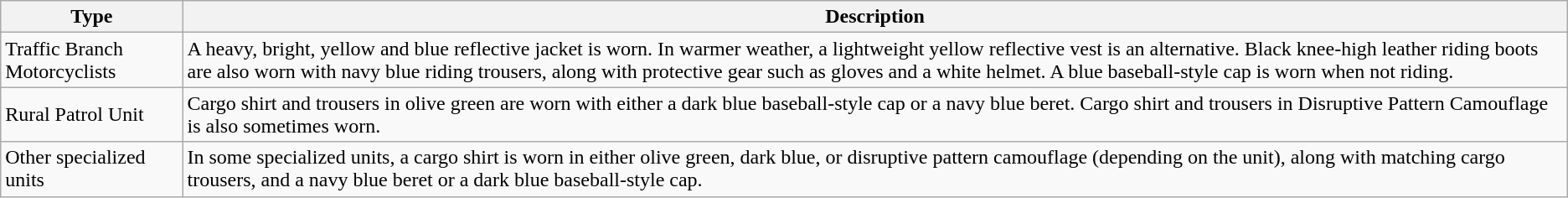<table class="wikitable">
<tr>
<th>Type</th>
<th>Description</th>
</tr>
<tr>
<td>Traffic Branch Motorcyclists</td>
<td>A heavy, bright, yellow and blue reflective jacket is worn. In warmer weather, a lightweight yellow reflective vest is an alternative. Black knee-high leather riding boots are also worn with navy blue riding trousers, along with protective gear such as gloves and a white helmet. A blue baseball-style cap is worn when not riding.</td>
</tr>
<tr>
<td>Rural Patrol Unit</td>
<td>Cargo shirt and trousers in olive green are worn with either a dark blue baseball-style cap or a navy blue beret. Cargo shirt and trousers in Disruptive Pattern Camouflage is also sometimes worn.</td>
</tr>
<tr>
<td>Other specialized units</td>
<td>In some specialized units, a cargo shirt is worn in either olive green, dark blue, or disruptive pattern camouflage (depending on the unit), along with matching cargo trousers, and a navy blue beret or a dark blue baseball-style cap.</td>
</tr>
</table>
